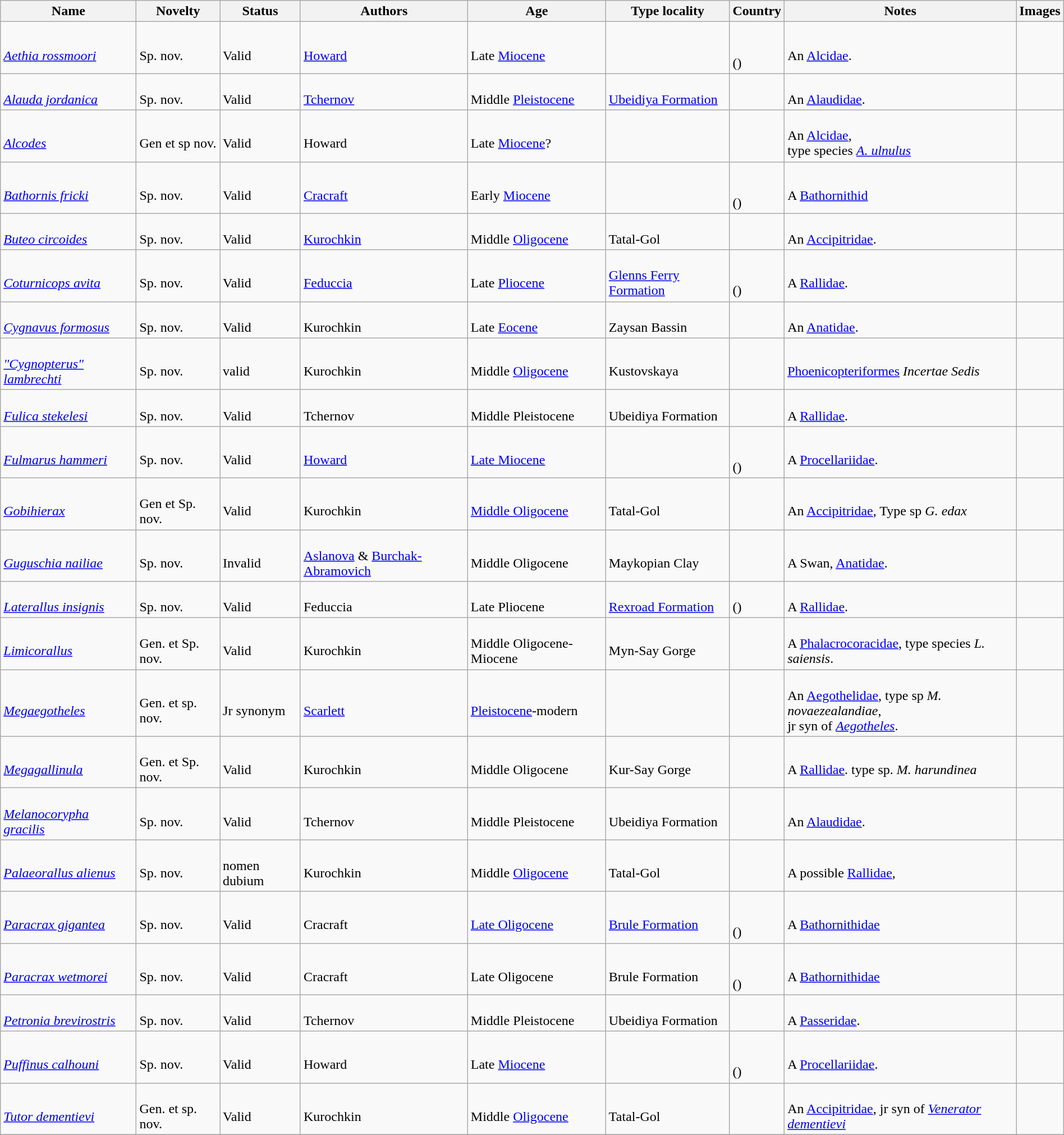<table class="wikitable sortable" align="center" width="100%">
<tr>
<th>Name</th>
<th>Novelty</th>
<th>Status</th>
<th>Authors</th>
<th>Age</th>
<th>Type locality</th>
<th>Country</th>
<th>Notes</th>
<th>Images</th>
</tr>
<tr>
<td><br><em><a href='#'>Aethia rossmoori</a></em> </td>
<td><br>Sp. nov.</td>
<td><br>Valid</td>
<td><br><a href='#'>Howard</a></td>
<td><br>Late <a href='#'>Miocene</a></td>
<td></td>
<td><br><br>()</td>
<td><br>An <a href='#'>Alcidae</a>.</td>
<td></td>
</tr>
<tr>
<td><br><em><a href='#'>Alauda jordanica</a></em> </td>
<td><br>Sp. nov.</td>
<td><br>Valid</td>
<td><br><a href='#'>Tchernov</a></td>
<td><br>Middle <a href='#'>Pleistocene</a></td>
<td><br><a href='#'>Ubeidiya Formation</a></td>
<td><br></td>
<td><br>An <a href='#'>Alaudidae</a>.</td>
<td></td>
</tr>
<tr>
<td><br><em><a href='#'>Alcodes</a></em> </td>
<td><br>Gen et sp nov.</td>
<td><br>Valid</td>
<td><br>Howard</td>
<td><br>Late <a href='#'>Miocene</a>?</td>
<td></td>
<td><br></td>
<td><br>An <a href='#'>Alcidae</a>,<br> type species <em><a href='#'>A. ulnulus</a></em></td>
<td></td>
</tr>
<tr>
<td><br><em><a href='#'>Bathornis fricki</a></em> </td>
<td><br>Sp. nov.</td>
<td><br>Valid</td>
<td><br><a href='#'>Cracraft</a></td>
<td><br>Early <a href='#'>Miocene</a></td>
<td></td>
<td><br><br>()</td>
<td><br>A <a href='#'>Bathornithid</a></td>
<td></td>
</tr>
<tr>
<td><br><em><a href='#'>Buteo circoides</a></em> </td>
<td><br>Sp. nov.</td>
<td><br>Valid</td>
<td><br><a href='#'>Kurochkin</a></td>
<td><br>Middle <a href='#'>Oligocene</a></td>
<td><br>Tatal-Gol</td>
<td><br></td>
<td><br>An <a href='#'>Accipitridae</a>.</td>
<td></td>
</tr>
<tr>
<td><br><em><a href='#'>Coturnicops avita</a></em> </td>
<td><br>Sp. nov.</td>
<td><br>Valid</td>
<td><br><a href='#'>Feduccia</a></td>
<td><br>Late <a href='#'>Pliocene</a></td>
<td><br><a href='#'>Glenns Ferry Formation</a></td>
<td><br><br>()</td>
<td><br>A <a href='#'>Rallidae</a>.</td>
<td></td>
</tr>
<tr>
<td><br><em><a href='#'>Cygnavus formosus</a></em> </td>
<td><br>Sp. nov.</td>
<td><br>Valid</td>
<td><br>Kurochkin</td>
<td><br>Late <a href='#'>Eocene</a></td>
<td><br>Zaysan Bassin</td>
<td><br></td>
<td><br>An <a href='#'>Anatidae</a>.</td>
<td></td>
</tr>
<tr>
<td><br><em><a href='#'>"Cygnopterus" lambrechti</a></em></td>
<td><br>Sp. nov.</td>
<td><br>valid</td>
<td><br>Kurochkin</td>
<td><br>Middle <a href='#'>Oligocene</a></td>
<td><br>Kustovskaya</td>
<td><br></td>
<td><br><a href='#'>Phoenicopteriformes</a> <em>Incertae Sedis</em></td>
<td></td>
</tr>
<tr>
<td><br><em><a href='#'>Fulica stekelesi</a></em> </td>
<td><br>Sp. nov.</td>
<td><br>Valid</td>
<td><br>Tchernov</td>
<td><br>Middle Pleistocene</td>
<td><br>Ubeidiya Formation</td>
<td><br></td>
<td><br>A <a href='#'>Rallidae</a>.</td>
<td></td>
</tr>
<tr>
<td><br><em><a href='#'>Fulmarus hammeri</a></em> </td>
<td><br>Sp. nov.</td>
<td><br>Valid</td>
<td><br><a href='#'>Howard</a></td>
<td><br><a href='#'>Late Miocene</a></td>
<td></td>
<td><br><br>()</td>
<td><br>A <a href='#'>Procellariidae</a>.</td>
<td></td>
</tr>
<tr>
<td><br><em><a href='#'>Gobihierax</a></em> </td>
<td><br>Gen et Sp. nov.</td>
<td><br>Valid</td>
<td><br>Kurochkin</td>
<td><br><a href='#'>Middle Oligocene</a></td>
<td><br>Tatal-Gol</td>
<td><br></td>
<td><br>An <a href='#'>Accipitridae</a>, Type sp <em>G. edax</em></td>
<td></td>
</tr>
<tr>
<td><br><em><a href='#'>Guguschia nailiae</a></em> </td>
<td><br>Sp. nov.</td>
<td><br>Invalid</td>
<td><br><a href='#'>Aslanova</a> & <a href='#'>Burchak-Abramovich</a></td>
<td><br>Middle Oligocene</td>
<td><br>Maykopian Clay</td>
<td><br></td>
<td><br>A Swan, <a href='#'>Anatidae</a>.</td>
<td></td>
</tr>
<tr>
<td><br><em><a href='#'>Laterallus insignis</a></em> </td>
<td><br>Sp. nov.</td>
<td><br>Valid</td>
<td><br>Feduccia</td>
<td><br>Late Pliocene</td>
<td><br><a href='#'>Rexroad Formation</a></td>
<td><br>  ()</td>
<td><br>A <a href='#'>Rallidae</a>.</td>
<td></td>
</tr>
<tr>
<td><br><em><a href='#'>Limicorallus</a></em> </td>
<td><br>Gen. et Sp. nov.</td>
<td><br>Valid</td>
<td><br>Kurochkin</td>
<td><br>Middle Oligocene-Miocene</td>
<td><br>Myn-Say Gorge</td>
<td><br></td>
<td><br>A <a href='#'>Phalacrocoracidae</a>, type species <em>L. saiensis</em>.</td>
<td></td>
</tr>
<tr>
<td><br><em><a href='#'>Megaegotheles</a></em> </td>
<td><br>Gen. et sp. nov.</td>
<td><br>Jr synonym</td>
<td><br><a href='#'>Scarlett</a></td>
<td><br><a href='#'>Pleistocene</a>-modern</td>
<td></td>
<td><br></td>
<td><br>An <a href='#'>Aegothelidae</a>, type sp <em>M. novaezealandiae</em>, <br>jr syn of <em><a href='#'>Aegotheles</a></em>.</td>
<td></td>
</tr>
<tr>
<td><br><em><a href='#'>Megagallinula</a></em> </td>
<td><br>Gen. et Sp. nov.</td>
<td><br>Valid</td>
<td><br>Kurochkin</td>
<td><br>Middle Oligocene</td>
<td><br>Kur-Say Gorge</td>
<td><br></td>
<td><br>A <a href='#'>Rallidae</a>. type sp. <em>M. harundinea</em></td>
<td></td>
</tr>
<tr>
<td><br><em><a href='#'>Melanocorypha gracilis</a></em> </td>
<td><br>Sp. nov.</td>
<td><br>Valid</td>
<td><br>Tchernov</td>
<td><br>Middle Pleistocene</td>
<td><br>Ubeidiya Formation</td>
<td><br></td>
<td><br>An <a href='#'>Alaudidae</a>.</td>
<td></td>
</tr>
<tr>
<td><br><em><a href='#'>Palaeorallus alienus</a></em> </td>
<td><br>Sp. nov.</td>
<td><br>nomen dubium</td>
<td><br>Kurochkin</td>
<td><br>Middle <a href='#'>Oligocene</a></td>
<td><br>Tatal-Gol</td>
<td><br></td>
<td><br>A possible <a href='#'>Rallidae</a>,</td>
<td></td>
</tr>
<tr>
<td><br><em><a href='#'>Paracrax gigantea</a></em></td>
<td><br>Sp. nov.</td>
<td><br>Valid</td>
<td><br>Cracraft</td>
<td><br><a href='#'>Late Oligocene</a></td>
<td><br><a href='#'>Brule Formation</a></td>
<td><br><br>()</td>
<td><br>A <a href='#'>Bathornithidae</a></td>
<td></td>
</tr>
<tr>
<td><br><em><a href='#'>Paracrax wetmorei</a></em> </td>
<td><br>Sp. nov.</td>
<td><br>Valid</td>
<td><br>Cracraft</td>
<td><br>Late Oligocene</td>
<td><br>Brule Formation</td>
<td><br><br>()</td>
<td><br>A <a href='#'>Bathornithidae</a></td>
<td></td>
</tr>
<tr>
<td><br><em><a href='#'>Petronia brevirostris</a></em> </td>
<td><br>Sp. nov.</td>
<td><br>Valid</td>
<td><br>Tchernov</td>
<td><br>Middle Pleistocene</td>
<td><br>Ubeidiya Formation</td>
<td><br></td>
<td><br>A <a href='#'>Passeridae</a>.</td>
<td></td>
</tr>
<tr>
<td><br><em><a href='#'>Puffinus calhouni</a></em> </td>
<td><br>Sp. nov.</td>
<td><br>Valid</td>
<td><br>Howard</td>
<td><br>Late <a href='#'>Miocene</a></td>
<td></td>
<td><br><br>()</td>
<td><br>A <a href='#'>Procellariidae</a>.</td>
<td></td>
</tr>
<tr>
<td><br><em><a href='#'>Tutor dementievi</a></em> </td>
<td><br>Gen. et sp. nov.</td>
<td><br>Valid</td>
<td><br>Kurochkin</td>
<td><br>Middle <a href='#'>Oligocene</a></td>
<td><br>Tatal-Gol</td>
<td><br></td>
<td><br>An <a href='#'>Accipitridae</a>, jr syn of <em><a href='#'>Venerator dementievi</a></em></td>
<td></td>
</tr>
<tr>
</tr>
</table>
